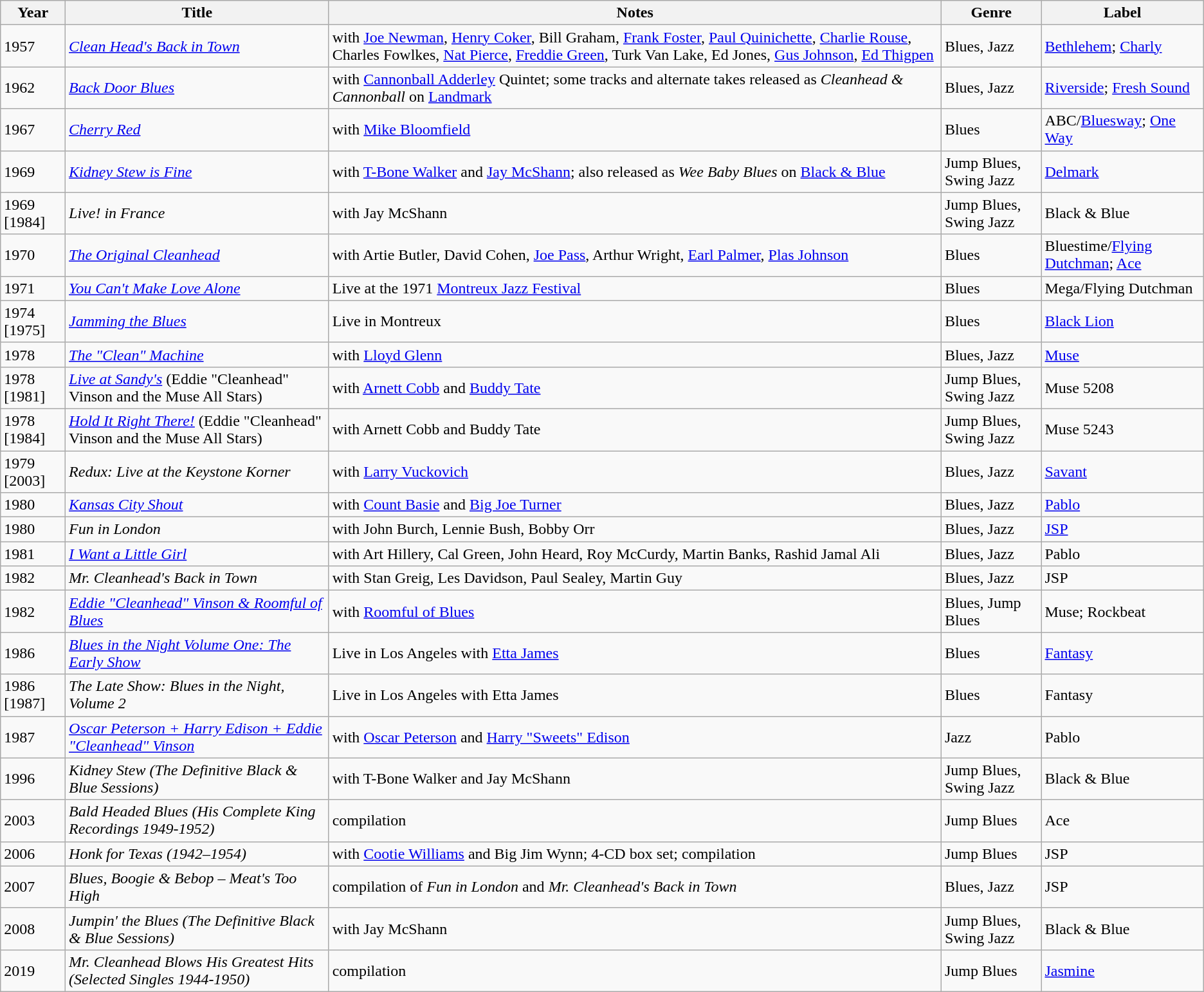<table class="wikitable">
<tr>
<th>Year</th>
<th>Title</th>
<th>Notes</th>
<th>Genre</th>
<th>Label</th>
</tr>
<tr>
<td>1957</td>
<td><em><a href='#'>Clean Head's Back in Town</a></em></td>
<td>with <a href='#'>Joe Newman</a>, <a href='#'>Henry Coker</a>, Bill Graham, <a href='#'>Frank Foster</a>, <a href='#'>Paul Quinichette</a>, <a href='#'>Charlie Rouse</a>, Charles Fowlkes, <a href='#'>Nat Pierce</a>, <a href='#'>Freddie Green</a>, Turk Van Lake, Ed Jones, <a href='#'>Gus Johnson</a>, <a href='#'>Ed Thigpen</a></td>
<td>Blues, Jazz</td>
<td><a href='#'>Bethlehem</a>; <a href='#'>Charly</a></td>
</tr>
<tr>
<td>1962</td>
<td><em><a href='#'>Back Door Blues</a></em></td>
<td>with <a href='#'>Cannonball Adderley</a> Quintet; some tracks and alternate takes released as <em>Cleanhead & Cannonball</em> on <a href='#'>Landmark</a></td>
<td>Blues, Jazz</td>
<td><a href='#'>Riverside</a>; <a href='#'>Fresh Sound</a></td>
</tr>
<tr>
<td>1967</td>
<td><em><a href='#'>Cherry Red</a></em></td>
<td>with <a href='#'>Mike Bloomfield</a></td>
<td>Blues</td>
<td>ABC/<a href='#'>Bluesway</a>; <a href='#'>One Way</a></td>
</tr>
<tr>
<td>1969</td>
<td><em><a href='#'>Kidney Stew is Fine</a></em></td>
<td>with <a href='#'>T-Bone Walker</a> and <a href='#'>Jay McShann</a>; also released as <em>Wee Baby Blues</em> on <a href='#'>Black & Blue</a></td>
<td>Jump Blues, Swing Jazz</td>
<td><a href='#'>Delmark</a></td>
</tr>
<tr>
<td>1969 [1984]</td>
<td><em>Live! in France</em></td>
<td>with Jay McShann</td>
<td>Jump Blues, Swing Jazz</td>
<td>Black & Blue</td>
</tr>
<tr>
<td>1970</td>
<td><em><a href='#'>The Original Cleanhead</a></em></td>
<td>with Artie Butler, David Cohen, <a href='#'>Joe Pass</a>, Arthur Wright, <a href='#'>Earl Palmer</a>, <a href='#'>Plas Johnson</a></td>
<td>Blues</td>
<td>Bluestime/<a href='#'>Flying Dutchman</a>; <a href='#'>Ace</a></td>
</tr>
<tr>
<td>1971</td>
<td><em><a href='#'>You Can't Make Love Alone</a></em></td>
<td>Live at the 1971 <a href='#'>Montreux Jazz Festival</a></td>
<td>Blues</td>
<td>Mega/Flying Dutchman</td>
</tr>
<tr>
<td>1974 [1975]</td>
<td><em><a href='#'>Jamming the Blues</a></em></td>
<td>Live in Montreux</td>
<td>Blues</td>
<td><a href='#'>Black Lion</a></td>
</tr>
<tr>
<td>1978</td>
<td><em><a href='#'>The "Clean" Machine</a></em></td>
<td>with <a href='#'>Lloyd Glenn</a></td>
<td>Blues, Jazz</td>
<td><a href='#'>Muse</a></td>
</tr>
<tr>
<td>1978 [1981]</td>
<td><em><a href='#'>Live at Sandy's</a></em> (Eddie "Cleanhead" Vinson and the Muse All Stars)</td>
<td>with <a href='#'>Arnett Cobb</a> and <a href='#'>Buddy Tate</a></td>
<td>Jump Blues, Swing Jazz</td>
<td>Muse 5208</td>
</tr>
<tr>
<td>1978 [1984]</td>
<td><em><a href='#'>Hold It Right There!</a></em> (Eddie "Cleanhead" Vinson and the Muse All Stars)</td>
<td>with Arnett Cobb and Buddy Tate</td>
<td>Jump Blues, Swing Jazz</td>
<td>Muse 5243</td>
</tr>
<tr>
<td>1979 [2003]</td>
<td><em>Redux: Live at the Keystone Korner</em></td>
<td>with <a href='#'>Larry Vuckovich</a></td>
<td>Blues, Jazz</td>
<td><a href='#'>Savant</a></td>
</tr>
<tr>
<td>1980</td>
<td><em><a href='#'>Kansas City Shout</a></em></td>
<td>with <a href='#'>Count Basie</a> and <a href='#'>Big Joe Turner</a></td>
<td>Blues, Jazz</td>
<td><a href='#'>Pablo</a></td>
</tr>
<tr>
<td>1980</td>
<td><em>Fun in London</em></td>
<td>with John Burch, Lennie Bush, Bobby Orr</td>
<td>Blues, Jazz</td>
<td><a href='#'>JSP</a></td>
</tr>
<tr>
<td>1981</td>
<td><em><a href='#'>I Want a Little Girl</a></em></td>
<td>with Art Hillery, Cal Green, John Heard, Roy McCurdy, Martin Banks, Rashid Jamal Ali</td>
<td>Blues, Jazz</td>
<td>Pablo</td>
</tr>
<tr>
<td>1982</td>
<td><em>Mr. Cleanhead's Back in Town</em></td>
<td>with Stan Greig, Les Davidson, Paul Sealey, Martin Guy</td>
<td>Blues, Jazz</td>
<td>JSP</td>
</tr>
<tr>
<td>1982</td>
<td><em><a href='#'>Eddie "Cleanhead" Vinson & Roomful of Blues</a></em></td>
<td>with <a href='#'>Roomful of Blues</a></td>
<td>Blues, Jump Blues</td>
<td>Muse; Rockbeat</td>
</tr>
<tr>
<td>1986</td>
<td><em><a href='#'>Blues in the Night Volume One: The Early Show</a></em></td>
<td>Live in Los Angeles with <a href='#'>Etta James</a></td>
<td>Blues</td>
<td><a href='#'>Fantasy</a></td>
</tr>
<tr>
<td>1986 [1987]</td>
<td><em>The Late Show: Blues in the Night, Volume 2</em></td>
<td>Live in Los Angeles with Etta James</td>
<td>Blues</td>
<td>Fantasy</td>
</tr>
<tr>
<td>1987</td>
<td><em><a href='#'>Oscar Peterson + Harry Edison + Eddie "Cleanhead" Vinson</a></em></td>
<td>with <a href='#'>Oscar Peterson</a> and <a href='#'>Harry "Sweets" Edison</a></td>
<td>Jazz</td>
<td>Pablo</td>
</tr>
<tr>
<td>1996</td>
<td><em>Kidney Stew (The Definitive Black & Blue Sessions)</em></td>
<td>with T-Bone Walker and Jay McShann</td>
<td>Jump Blues, Swing Jazz</td>
<td>Black & Blue</td>
</tr>
<tr>
<td>2003</td>
<td><em>Bald Headed Blues (His Complete King Recordings 1949-1952)</em></td>
<td>compilation</td>
<td>Jump Blues</td>
<td>Ace</td>
</tr>
<tr>
<td>2006</td>
<td><em>Honk for Texas (1942–1954)</em></td>
<td>with <a href='#'>Cootie Williams</a> and Big Jim Wynn; 4-CD box set; compilation</td>
<td>Jump Blues</td>
<td>JSP</td>
</tr>
<tr>
<td>2007</td>
<td><em>Blues, Boogie & Bebop – Meat's Too High</em></td>
<td>compilation of <em>Fun in London</em> and <em>Mr. Cleanhead's Back in Town</em></td>
<td>Blues, Jazz</td>
<td>JSP</td>
</tr>
<tr>
<td>2008</td>
<td><em>Jumpin' the Blues (The Definitive Black & Blue Sessions)</em></td>
<td>with Jay McShann</td>
<td>Jump Blues, Swing Jazz</td>
<td>Black & Blue</td>
</tr>
<tr>
<td>2019</td>
<td><em>Mr. Cleanhead Blows His Greatest Hits (Selected Singles 1944-1950)</em></td>
<td>compilation</td>
<td>Jump Blues</td>
<td><a href='#'>Jasmine</a></td>
</tr>
</table>
